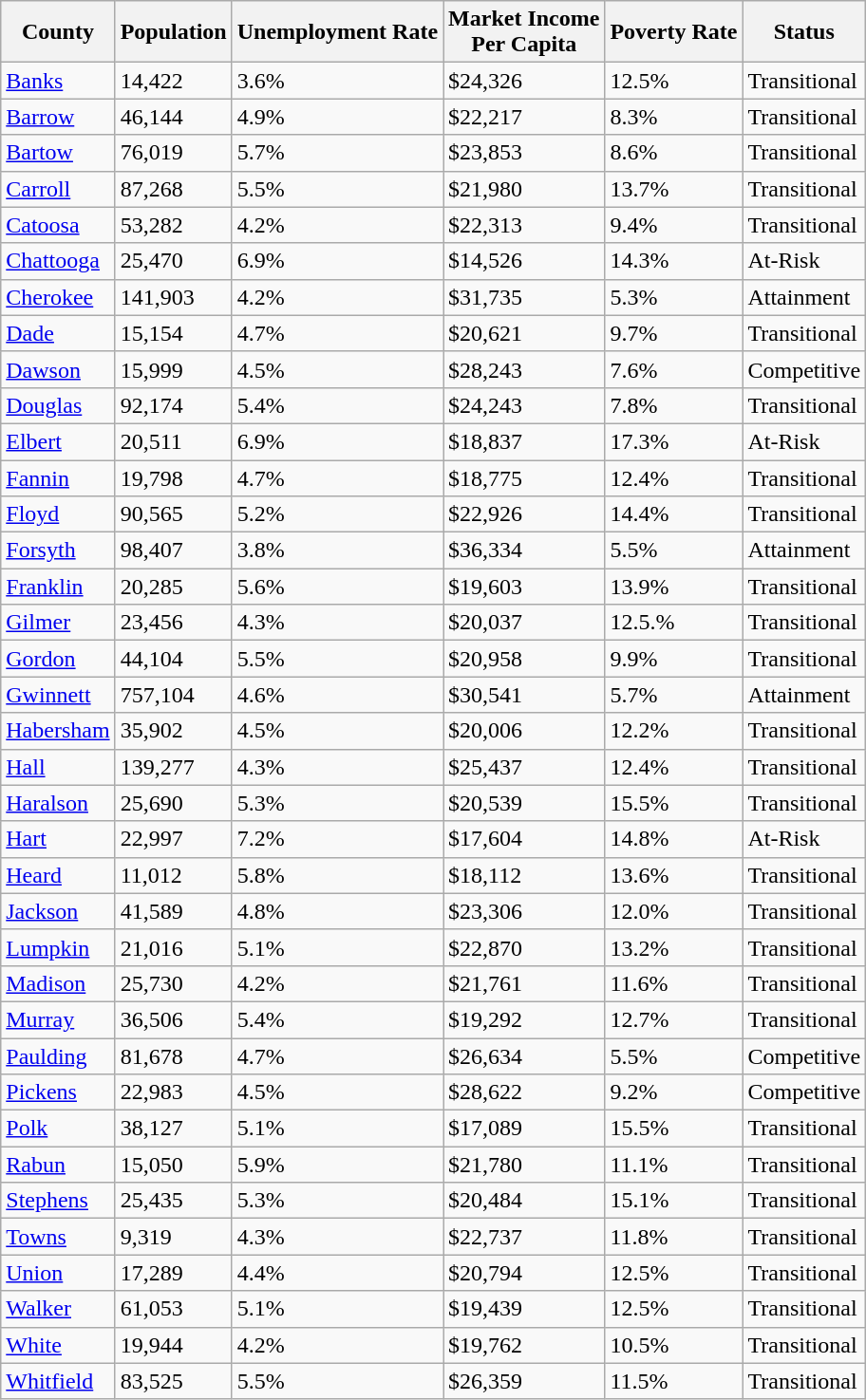<table class="wikitable sortable">
<tr>
<th>County</th>
<th>Population</th>
<th>Unemployment Rate</th>
<th>Market Income<br> Per Capita</th>
<th>Poverty Rate</th>
<th>Status</th>
</tr>
<tr>
<td><a href='#'>Banks</a></td>
<td>14,422</td>
<td>3.6%</td>
<td>$24,326</td>
<td>12.5%</td>
<td>Transitional</td>
</tr>
<tr>
<td><a href='#'>Barrow</a></td>
<td>46,144</td>
<td>4.9%</td>
<td>$22,217</td>
<td>8.3%</td>
<td>Transitional</td>
</tr>
<tr>
<td><a href='#'>Bartow</a></td>
<td>76,019</td>
<td>5.7%</td>
<td>$23,853</td>
<td>8.6%</td>
<td>Transitional</td>
</tr>
<tr>
<td><a href='#'>Carroll</a></td>
<td>87,268</td>
<td>5.5%</td>
<td>$21,980</td>
<td>13.7%</td>
<td>Transitional</td>
</tr>
<tr>
<td><a href='#'>Catoosa</a></td>
<td>53,282</td>
<td>4.2%</td>
<td>$22,313</td>
<td>9.4%</td>
<td>Transitional</td>
</tr>
<tr>
<td><a href='#'>Chattooga</a></td>
<td>25,470</td>
<td>6.9%</td>
<td>$14,526</td>
<td>14.3%</td>
<td>At-Risk</td>
</tr>
<tr>
<td><a href='#'>Cherokee</a></td>
<td>141,903</td>
<td>4.2%</td>
<td>$31,735</td>
<td>5.3%</td>
<td>Attainment</td>
</tr>
<tr>
<td><a href='#'>Dade</a></td>
<td>15,154</td>
<td>4.7%</td>
<td>$20,621</td>
<td>9.7%</td>
<td>Transitional</td>
</tr>
<tr>
<td><a href='#'>Dawson</a></td>
<td>15,999</td>
<td>4.5%</td>
<td>$28,243</td>
<td>7.6%</td>
<td>Competitive</td>
</tr>
<tr>
<td><a href='#'>Douglas</a></td>
<td>92,174</td>
<td>5.4%</td>
<td>$24,243</td>
<td>7.8%</td>
<td>Transitional</td>
</tr>
<tr>
<td><a href='#'>Elbert</a></td>
<td>20,511</td>
<td>6.9%</td>
<td>$18,837</td>
<td>17.3%</td>
<td>At-Risk</td>
</tr>
<tr>
<td><a href='#'>Fannin</a></td>
<td>19,798</td>
<td>4.7%</td>
<td>$18,775</td>
<td>12.4%</td>
<td>Transitional</td>
</tr>
<tr>
<td><a href='#'>Floyd</a></td>
<td>90,565</td>
<td>5.2%</td>
<td>$22,926</td>
<td>14.4%</td>
<td>Transitional</td>
</tr>
<tr>
<td><a href='#'>Forsyth</a></td>
<td>98,407</td>
<td>3.8%</td>
<td>$36,334</td>
<td>5.5%</td>
<td>Attainment</td>
</tr>
<tr>
<td><a href='#'>Franklin</a></td>
<td>20,285</td>
<td>5.6%</td>
<td>$19,603</td>
<td>13.9%</td>
<td>Transitional</td>
</tr>
<tr>
<td><a href='#'>Gilmer</a></td>
<td>23,456</td>
<td>4.3%</td>
<td>$20,037</td>
<td>12.5.%</td>
<td>Transitional</td>
</tr>
<tr>
<td><a href='#'>Gordon</a></td>
<td>44,104</td>
<td>5.5%</td>
<td>$20,958</td>
<td>9.9%</td>
<td>Transitional</td>
</tr>
<tr>
<td><a href='#'>Gwinnett</a></td>
<td>757,104</td>
<td>4.6%</td>
<td>$30,541</td>
<td>5.7%</td>
<td>Attainment</td>
</tr>
<tr>
<td><a href='#'>Habersham</a></td>
<td>35,902</td>
<td>4.5%</td>
<td>$20,006</td>
<td>12.2%</td>
<td>Transitional</td>
</tr>
<tr>
<td><a href='#'>Hall</a></td>
<td>139,277</td>
<td>4.3%</td>
<td>$25,437</td>
<td>12.4%</td>
<td>Transitional</td>
</tr>
<tr>
<td><a href='#'>Haralson</a></td>
<td>25,690</td>
<td>5.3%</td>
<td>$20,539</td>
<td>15.5%</td>
<td>Transitional</td>
</tr>
<tr>
<td><a href='#'>Hart</a></td>
<td>22,997</td>
<td>7.2%</td>
<td>$17,604</td>
<td>14.8%</td>
<td>At-Risk</td>
</tr>
<tr>
<td><a href='#'>Heard</a></td>
<td>11,012</td>
<td>5.8%</td>
<td>$18,112</td>
<td>13.6%</td>
<td>Transitional</td>
</tr>
<tr>
<td><a href='#'>Jackson</a></td>
<td>41,589</td>
<td>4.8%</td>
<td>$23,306</td>
<td>12.0%</td>
<td>Transitional</td>
</tr>
<tr>
<td><a href='#'>Lumpkin</a></td>
<td>21,016</td>
<td>5.1%</td>
<td>$22,870</td>
<td>13.2%</td>
<td>Transitional</td>
</tr>
<tr>
<td><a href='#'>Madison</a></td>
<td>25,730</td>
<td>4.2%</td>
<td>$21,761</td>
<td>11.6%</td>
<td>Transitional</td>
</tr>
<tr>
<td><a href='#'>Murray</a></td>
<td>36,506</td>
<td>5.4%</td>
<td>$19,292</td>
<td>12.7%</td>
<td>Transitional</td>
</tr>
<tr>
<td><a href='#'>Paulding</a></td>
<td>81,678</td>
<td>4.7%</td>
<td>$26,634</td>
<td>5.5%</td>
<td>Competitive</td>
</tr>
<tr>
<td><a href='#'>Pickens</a></td>
<td>22,983</td>
<td>4.5%</td>
<td>$28,622</td>
<td>9.2%</td>
<td>Competitive</td>
</tr>
<tr>
<td><a href='#'>Polk</a></td>
<td>38,127</td>
<td>5.1%</td>
<td>$17,089</td>
<td>15.5%</td>
<td>Transitional</td>
</tr>
<tr>
<td><a href='#'>Rabun</a></td>
<td>15,050</td>
<td>5.9%</td>
<td>$21,780</td>
<td>11.1%</td>
<td>Transitional</td>
</tr>
<tr>
<td><a href='#'>Stephens</a></td>
<td>25,435</td>
<td>5.3%</td>
<td>$20,484</td>
<td>15.1%</td>
<td>Transitional</td>
</tr>
<tr>
<td><a href='#'>Towns</a></td>
<td>9,319</td>
<td>4.3%</td>
<td>$22,737</td>
<td>11.8%</td>
<td>Transitional</td>
</tr>
<tr>
<td><a href='#'>Union</a></td>
<td>17,289</td>
<td>4.4%</td>
<td>$20,794</td>
<td>12.5%</td>
<td>Transitional</td>
</tr>
<tr>
<td><a href='#'>Walker</a></td>
<td>61,053</td>
<td>5.1%</td>
<td>$19,439</td>
<td>12.5%</td>
<td>Transitional</td>
</tr>
<tr>
<td><a href='#'>White</a></td>
<td>19,944</td>
<td>4.2%</td>
<td>$19,762</td>
<td>10.5%</td>
<td>Transitional</td>
</tr>
<tr>
<td><a href='#'>Whitfield</a></td>
<td>83,525</td>
<td>5.5%</td>
<td>$26,359</td>
<td>11.5%</td>
<td>Transitional</td>
</tr>
</table>
